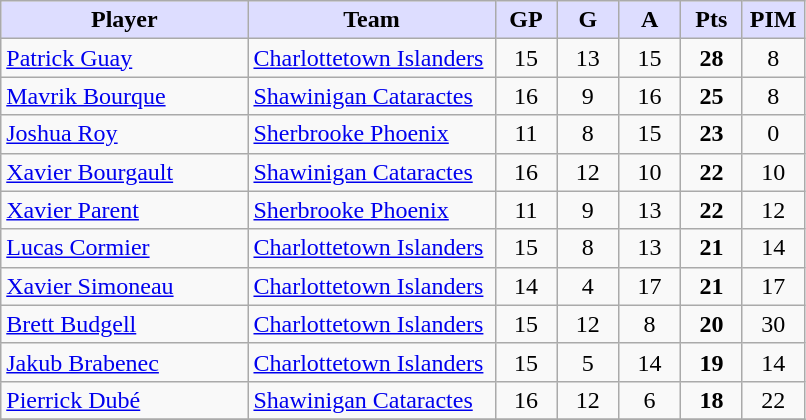<table class="wikitable" style="text-align:center">
<tr>
<th style="background:#ddf; width:30%;">Player</th>
<th style="background:#ddf; width:30%;">Team</th>
<th style="background:#ddf; width:7.5%;">GP</th>
<th style="background:#ddf; width:7.5%;">G</th>
<th style="background:#ddf; width:7.5%;">A</th>
<th style="background:#ddf; width:7.5%;">Pts</th>
<th style="background:#ddf; width:7.5%;">PIM</th>
</tr>
<tr>
<td align=left><a href='#'>Patrick Guay</a></td>
<td align=left><a href='#'>Charlottetown Islanders</a></td>
<td>15</td>
<td>13</td>
<td>15</td>
<td><strong>28</strong></td>
<td>8</td>
</tr>
<tr>
<td align=left><a href='#'>Mavrik Bourque</a></td>
<td align=left><a href='#'>Shawinigan Cataractes</a></td>
<td>16</td>
<td>9</td>
<td>16</td>
<td><strong>25</strong></td>
<td>8</td>
</tr>
<tr>
<td align=left><a href='#'>Joshua Roy</a></td>
<td align=left><a href='#'>Sherbrooke Phoenix</a></td>
<td>11</td>
<td>8</td>
<td>15</td>
<td><strong>23</strong></td>
<td>0</td>
</tr>
<tr>
<td align=left><a href='#'>Xavier Bourgault</a></td>
<td align=left><a href='#'>Shawinigan Cataractes</a></td>
<td>16</td>
<td>12</td>
<td>10</td>
<td><strong>22</strong></td>
<td>10</td>
</tr>
<tr>
<td align=left><a href='#'>Xavier Parent</a></td>
<td align=left><a href='#'>Sherbrooke Phoenix</a></td>
<td>11</td>
<td>9</td>
<td>13</td>
<td><strong>22</strong></td>
<td>12</td>
</tr>
<tr>
<td align=left><a href='#'>Lucas Cormier</a></td>
<td align=left><a href='#'>Charlottetown Islanders</a></td>
<td>15</td>
<td>8</td>
<td>13</td>
<td><strong>21</strong></td>
<td>14</td>
</tr>
<tr>
<td align=left><a href='#'>Xavier Simoneau</a></td>
<td align=left><a href='#'>Charlottetown Islanders</a></td>
<td>14</td>
<td>4</td>
<td>17</td>
<td><strong>21</strong></td>
<td>17</td>
</tr>
<tr>
<td align=left><a href='#'>Brett Budgell</a></td>
<td align=left><a href='#'>Charlottetown Islanders</a></td>
<td>15</td>
<td>12</td>
<td>8</td>
<td><strong>20</strong></td>
<td>30</td>
</tr>
<tr>
<td align=left><a href='#'>Jakub Brabenec</a></td>
<td align=left><a href='#'>Charlottetown Islanders</a></td>
<td>15</td>
<td>5</td>
<td>14</td>
<td><strong>19</strong></td>
<td>14</td>
</tr>
<tr>
<td align=left><a href='#'>Pierrick Dubé</a></td>
<td align=left><a href='#'>Shawinigan Cataractes</a></td>
<td>16</td>
<td>12</td>
<td>6</td>
<td><strong>18</strong></td>
<td>22</td>
</tr>
<tr>
</tr>
</table>
